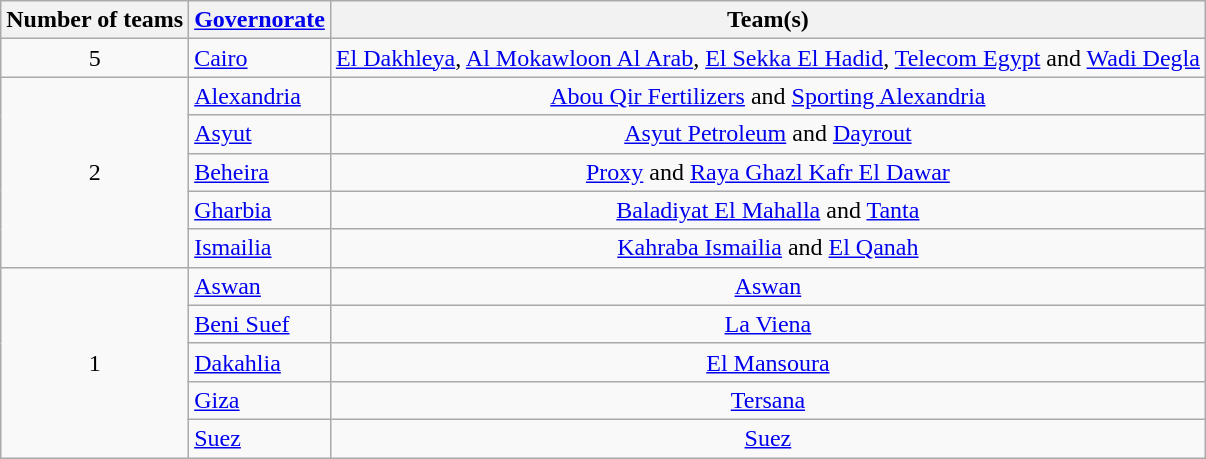<table class="wikitable" style="text-align:center">
<tr>
<th>Number of teams</th>
<th><a href='#'>Governorate</a></th>
<th>Team(s)</th>
</tr>
<tr>
<td>5</td>
<td align=left> <a href='#'>Cairo</a></td>
<td><a href='#'>El Dakhleya</a>, <a href='#'>Al Mokawloon Al Arab</a>, <a href='#'>El Sekka El Hadid</a>, <a href='#'>Telecom Egypt</a> and <a href='#'>Wadi Degla</a></td>
</tr>
<tr>
<td rowspan=5>2</td>
<td align=left> <a href='#'>Alexandria</a></td>
<td><a href='#'>Abou Qir Fertilizers</a> and <a href='#'>Sporting Alexandria</a></td>
</tr>
<tr>
<td align=left> <a href='#'>Asyut</a></td>
<td><a href='#'>Asyut Petroleum</a> and <a href='#'>Dayrout</a></td>
</tr>
<tr>
<td align=left> <a href='#'>Beheira</a></td>
<td><a href='#'>Proxy</a> and <a href='#'>Raya Ghazl Kafr El Dawar</a></td>
</tr>
<tr>
<td align=left> <a href='#'>Gharbia</a></td>
<td><a href='#'>Baladiyat El Mahalla</a> and <a href='#'>Tanta</a></td>
</tr>
<tr>
<td align=left> <a href='#'>Ismailia</a></td>
<td><a href='#'>Kahraba Ismailia</a> and <a href='#'>El Qanah</a></td>
</tr>
<tr>
<td rowspan=5>1</td>
<td align=left> <a href='#'>Aswan</a></td>
<td><a href='#'>Aswan</a></td>
</tr>
<tr>
<td align=left> <a href='#'>Beni Suef</a></td>
<td><a href='#'>La Viena</a></td>
</tr>
<tr>
<td align=left> <a href='#'>Dakahlia</a></td>
<td><a href='#'>El Mansoura</a></td>
</tr>
<tr>
<td align=left> <a href='#'>Giza</a></td>
<td><a href='#'>Tersana</a></td>
</tr>
<tr>
<td align=left> <a href='#'>Suez</a></td>
<td><a href='#'>Suez</a></td>
</tr>
</table>
